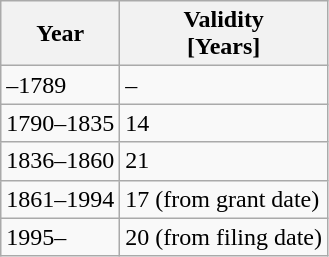<table class="wikitable">
<tr>
<th>Year</th>
<th>Validity<br>&#91;Years&#93;</th>
</tr>
<tr>
<td>–1789</td>
<td>–</td>
</tr>
<tr>
<td>1790–1835</td>
<td>14</td>
</tr>
<tr>
<td>1836–1860</td>
<td>21</td>
</tr>
<tr>
<td>1861–1994</td>
<td>17 (from grant date)</td>
</tr>
<tr>
<td>1995–</td>
<td>20 (from filing date)</td>
</tr>
</table>
